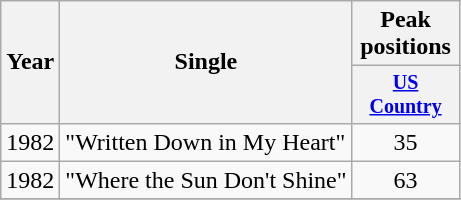<table class="wikitable" style="text-align:center;">
<tr>
<th rowspan="2">Year</th>
<th rowspan="2">Single</th>
<th colspan="1">Peak positions</th>
</tr>
<tr style="font-size:smaller;">
<th width="65"><a href='#'>US Country</a></th>
</tr>
<tr>
<td>1982</td>
<td align="left">"Written Down in My Heart"</td>
<td>35</td>
</tr>
<tr>
<td>1982</td>
<td align="left">"Where the Sun Don't Shine"</td>
<td>63</td>
</tr>
<tr>
</tr>
</table>
